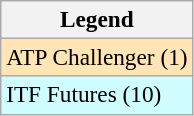<table class=wikitable style=font-size:97%>
<tr>
<th>Legend</th>
</tr>
<tr bgcolor=moccasin>
<td>ATP Challenger (1)</td>
</tr>
<tr bgcolor=cffcff>
<td>ITF Futures (10)</td>
</tr>
</table>
